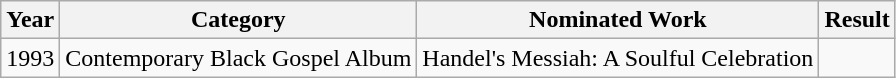<table class="wikitable sortable">
<tr>
<th>Year</th>
<th>Category</th>
<th>Nominated Work</th>
<th>Result</th>
</tr>
<tr>
<td>1993</td>
<td>Contemporary Black Gospel Album</td>
<td>Handel's Messiah: A Soulful Celebration</td>
<td></td>
</tr>
</table>
